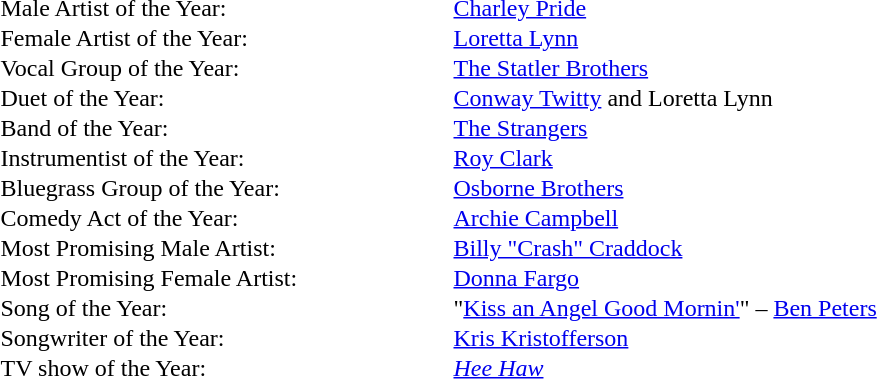<table cellspacing="0" border="0" cellpadding="1">
<tr>
<td style="width:300px;">Male Artist of the Year:</td>
<td><a href='#'>Charley Pride</a></td>
</tr>
<tr>
<td>Female Artist of the Year:</td>
<td><a href='#'>Loretta Lynn</a></td>
</tr>
<tr>
<td>Vocal Group of the Year:</td>
<td><a href='#'>The Statler Brothers</a></td>
</tr>
<tr>
<td>Duet of the Year:</td>
<td><a href='#'>Conway Twitty</a> and Loretta Lynn</td>
</tr>
<tr>
<td>Band of the Year:</td>
<td><a href='#'>The Strangers</a></td>
</tr>
<tr>
<td>Instrumentist of the Year:</td>
<td><a href='#'>Roy Clark</a></td>
</tr>
<tr>
<td>Bluegrass Group of the Year:</td>
<td><a href='#'>Osborne Brothers</a></td>
</tr>
<tr>
<td>Comedy Act of the Year:</td>
<td><a href='#'>Archie Campbell</a></td>
</tr>
<tr>
<td>Most Promising Male Artist:</td>
<td><a href='#'>Billy "Crash" Craddock</a></td>
</tr>
<tr>
<td>Most Promising Female Artist:</td>
<td><a href='#'>Donna Fargo</a></td>
</tr>
<tr>
<td>Song of the Year:</td>
<td>"<a href='#'>Kiss an Angel Good Mornin'</a>" – <a href='#'>Ben Peters</a></td>
</tr>
<tr>
<td>Songwriter of the Year:</td>
<td><a href='#'>Kris Kristofferson</a></td>
</tr>
<tr>
<td>TV show of the Year:</td>
<td><em><a href='#'>Hee Haw</a></em></td>
</tr>
<tr>
</tr>
</table>
